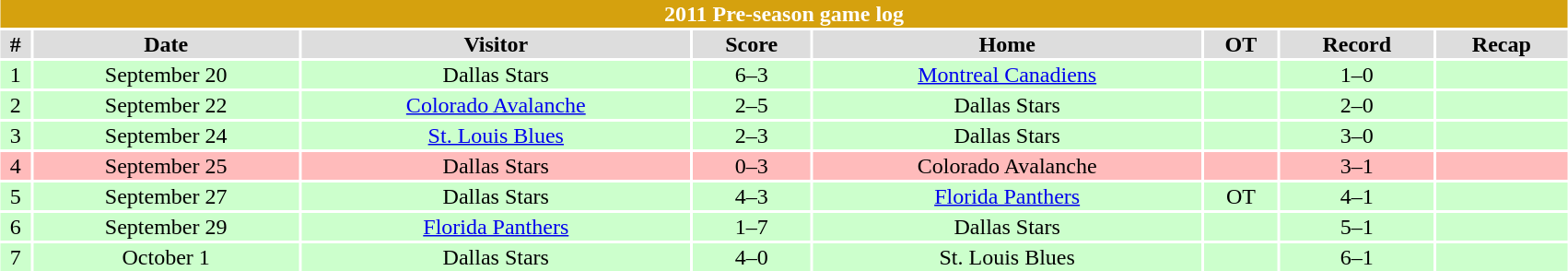<table class="toccolours collapsible collapsed" width=90% style="clear:both; margin:1.5em auto; text-align:center">
<tr>
<th colspan=11 style="background:#D5A10E; color:#FFFFFF;">2011 Pre-season game log</th>
</tr>
<tr align="center" bgcolor="#dddddd">
<td><strong>#</strong></td>
<td><strong>Date</strong></td>
<td><strong>Visitor</strong></td>
<td><strong>Score</strong></td>
<td><strong>Home</strong></td>
<td><strong>OT</strong></td>
<td><strong>Record</strong></td>
<td><strong>Recap</strong></td>
</tr>
<tr align="center" bgcolor="#ccffcc">
<td>1</td>
<td>September 20</td>
<td>Dallas Stars</td>
<td>6–3</td>
<td><a href='#'>Montreal Canadiens</a></td>
<td></td>
<td>1–0</td>
<td></td>
</tr>
<tr align="center" bgcolor="#ccffcc">
<td>2</td>
<td>September 22</td>
<td><a href='#'>Colorado Avalanche</a></td>
<td>2–5</td>
<td>Dallas Stars</td>
<td></td>
<td>2–0</td>
<td></td>
</tr>
<tr align="center" bgcolor="#ccffcc">
<td>3</td>
<td>September 24</td>
<td><a href='#'>St. Louis Blues</a></td>
<td>2–3</td>
<td>Dallas Stars</td>
<td></td>
<td>3–0</td>
<td></td>
</tr>
<tr align="center" bgcolor="#ffbbbb">
<td>4</td>
<td>September 25</td>
<td>Dallas Stars</td>
<td>0–3</td>
<td>Colorado Avalanche</td>
<td></td>
<td>3–1</td>
<td></td>
</tr>
<tr align="center" bgcolor="#ccffcc">
<td>5</td>
<td>September 27</td>
<td>Dallas Stars</td>
<td>4–3</td>
<td><a href='#'>Florida Panthers</a></td>
<td>OT</td>
<td>4–1</td>
<td></td>
</tr>
<tr align="center" bgcolor="#ccffcc">
<td>6</td>
<td>September 29</td>
<td><a href='#'>Florida Panthers</a></td>
<td>1–7</td>
<td>Dallas Stars</td>
<td></td>
<td>5–1</td>
<td></td>
</tr>
<tr align="center" bgcolor="#ccffcc">
<td>7</td>
<td>October 1</td>
<td>Dallas Stars</td>
<td>4–0</td>
<td>St. Louis Blues</td>
<td></td>
<td>6–1</td>
<td></td>
</tr>
</table>
